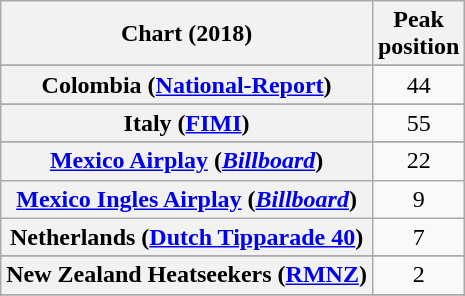<table class="wikitable sortable plainrowheaders" style="text-align:center">
<tr>
<th>Chart (2018)</th>
<th>Peak<br>position</th>
</tr>
<tr>
</tr>
<tr>
</tr>
<tr>
</tr>
<tr>
</tr>
<tr>
</tr>
<tr>
</tr>
<tr>
</tr>
<tr>
</tr>
<tr>
<th scope="row">Colombia (<a href='#'>National-Report</a>)</th>
<td>44</td>
</tr>
<tr>
</tr>
<tr>
</tr>
<tr>
</tr>
<tr>
</tr>
<tr>
</tr>
<tr>
</tr>
<tr>
</tr>
<tr>
<th scope="row">Italy (<a href='#'>FIMI</a>)</th>
<td>55</td>
</tr>
<tr>
</tr>
<tr>
<th scope="row"><a href='#'>Mexico Airplay</a> (<em><a href='#'>Billboard</a></em>)</th>
<td>22</td>
</tr>
<tr>
<th scope="row"><a href='#'>Mexico Ingles Airplay</a> (<em><a href='#'>Billboard</a></em>)</th>
<td>9</td>
</tr>
<tr>
<th scope="row">Netherlands (<a href='#'>Dutch Tipparade 40</a>)</th>
<td>7</td>
</tr>
<tr>
</tr>
<tr>
<th scope="row">New Zealand Heatseekers (<a href='#'>RMNZ</a>)</th>
<td>2</td>
</tr>
<tr>
</tr>
<tr>
</tr>
<tr>
</tr>
<tr>
</tr>
<tr>
</tr>
<tr>
</tr>
<tr>
</tr>
<tr>
</tr>
<tr>
</tr>
<tr>
</tr>
<tr>
</tr>
<tr>
</tr>
<tr>
</tr>
<tr>
</tr>
</table>
